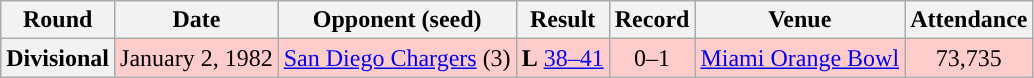<table class="wikitable" style="text-align:center">
<tr>
<th>Round</th>
<th>Date</th>
<th>Opponent (seed)</th>
<th>Result</th>
<th>Record</th>
<th>Venue</th>
<th>Attendance</th>
</tr>
<tr style="background:#fcc">
<th>Divisional</th>
<td>January 2, 1982</td>
<td><a href='#'>San Diego Chargers</a> (3)</td>
<td><strong>L</strong> <a href='#'>38–41</a> </td>
<td>0–1</td>
<td><a href='#'>Miami Orange Bowl</a></td>
<td>73,735</td>
</tr>
</table>
